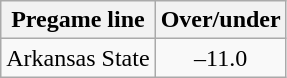<table class="wikitable" style="margin-right: auto; margin-right: auto; border: none;">
<tr align="center">
<th style=>Pregame line</th>
<th style=>Over/under</th>
</tr>
<tr align="center">
<td>Arkansas State</td>
<td>–11.0</td>
</tr>
</table>
